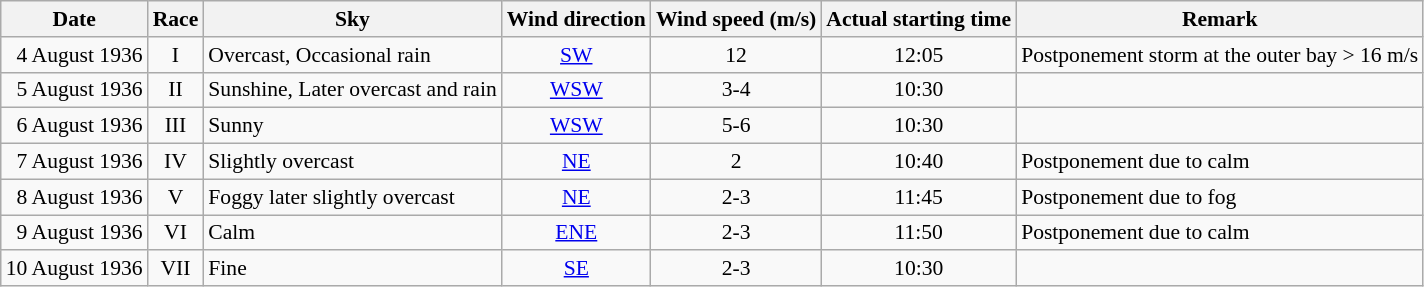<table class="wikitable" style="text-align:right; font-size:90%">
<tr>
<th>Date</th>
<th>Race</th>
<th>Sky</th>
<th>Wind direction</th>
<th>Wind speed (m/s)</th>
<th>Actual starting time</th>
<th>Remark</th>
</tr>
<tr>
<td>4 August 1936</td>
<td align=center>I</td>
<td align=left>Overcast, Occasional rain</td>
<td align=center><a href='#'>SW</a></td>
<td align=center>12</td>
<td align=center>12:05</td>
<td align=left>Postponement storm at the outer bay > 16 m/s</td>
</tr>
<tr>
<td>5 August 1936</td>
<td align=center>II</td>
<td align=left>Sunshine, Later overcast and rain</td>
<td align=center><a href='#'>WSW</a></td>
<td align=center>3-4</td>
<td align=center>10:30</td>
<td></td>
</tr>
<tr>
<td>6 August 1936</td>
<td align=center>III</td>
<td align=left>Sunny</td>
<td align=center><a href='#'>WSW</a></td>
<td align=center>5-6</td>
<td align=center>10:30</td>
<td></td>
</tr>
<tr>
<td>7 August 1936</td>
<td align=center>IV</td>
<td align=left>Slightly overcast</td>
<td align=center><a href='#'>NE</a></td>
<td align=center>2</td>
<td align=center>10:40</td>
<td align=left>Postponement due to calm</td>
</tr>
<tr>
<td>8 August 1936</td>
<td align=center>V</td>
<td align=left>Foggy later slightly overcast</td>
<td align=center><a href='#'>NE</a></td>
<td align=center>2-3</td>
<td align=center>11:45</td>
<td align=left>Postponement due to fog</td>
</tr>
<tr>
<td>9 August 1936</td>
<td align=center>VI</td>
<td align=left>Calm</td>
<td align=center><a href='#'>ENE</a></td>
<td align=center>2-3</td>
<td align=center>11:50</td>
<td align=left>Postponement due to calm</td>
</tr>
<tr>
<td>10 August 1936</td>
<td align=center>VII</td>
<td align=left>Fine</td>
<td align=center><a href='#'>SE</a></td>
<td align=center>2-3</td>
<td align=center>10:30</td>
<td></td>
</tr>
</table>
